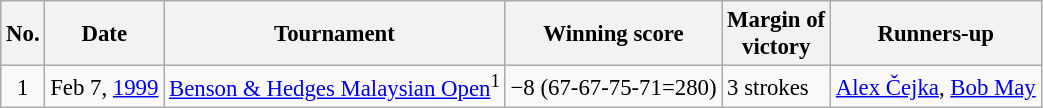<table class="wikitable" style="font-size:95%;">
<tr>
<th>No.</th>
<th>Date</th>
<th>Tournament</th>
<th>Winning score</th>
<th>Margin of<br>victory</th>
<th>Runners-up</th>
</tr>
<tr>
<td align=center>1</td>
<td align=right>Feb 7, <a href='#'>1999</a></td>
<td><a href='#'>Benson & Hedges Malaysian Open</a><sup>1</sup></td>
<td>−8 (67-67-75-71=280)</td>
<td>3 strokes</td>
<td> <a href='#'>Alex Čejka</a>,  <a href='#'>Bob May</a></td>
</tr>
</table>
